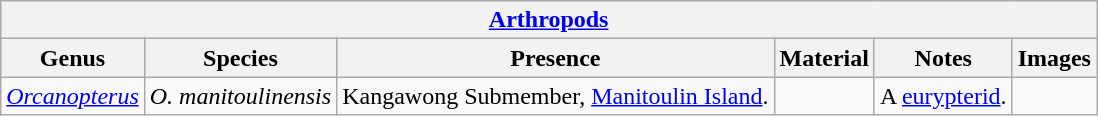<table class="wikitable" align="center">
<tr>
<th colspan="6" align="center"><strong><a href='#'>Arthropods</a></strong></th>
</tr>
<tr>
<th>Genus</th>
<th>Species</th>
<th>Presence</th>
<th><strong>Material</strong></th>
<th>Notes</th>
<th>Images</th>
</tr>
<tr>
<td><em><a href='#'>Orcanopterus</a></em></td>
<td><em>O. manitoulinensis</em></td>
<td>Kangawong Submember, <a href='#'>Manitoulin Island</a>.</td>
<td></td>
<td>A <a href='#'>eurypterid</a>.</td>
<td></td>
</tr>
</table>
